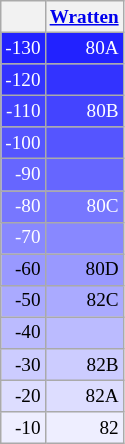<table class="wikitable" style="font-size:80%;text-align:right;">
<tr>
<th><a href='#'></a></th>
<th><a href='#'>Wratten</a></th>
</tr>
<tr style="background:#22f;color:#fff;">
<td>-130</td>
<td>80A</td>
</tr>
<tr style="background:#33f;color:#fff;">
<td>-120</td>
<td></td>
</tr>
<tr style="background:#44f;color:#fff;">
<td>-110</td>
<td>80B</td>
</tr>
<tr style="background:#55f;color:#fff;">
<td>-100</td>
<td></td>
</tr>
<tr style="background:#66f;color:#fff;">
<td>-90</td>
<td></td>
</tr>
<tr style="background:#77f;color:#fff;">
<td>-80</td>
<td>80C</td>
</tr>
<tr style="background:#88f;color:#fff;">
<td>-70</td>
<td></td>
</tr>
<tr style="background:#99f;">
<td>-60</td>
<td>80D</td>
</tr>
<tr style="background:#aaf;">
<td>-50</td>
<td>82C</td>
</tr>
<tr style="background:#bbf;">
<td>-40</td>
<td></td>
</tr>
<tr style="background:#ccf;">
<td>-30</td>
<td>82B</td>
</tr>
<tr style="background:#ddf;">
<td>-20</td>
<td>82A</td>
</tr>
<tr style="background:#eef;">
<td>-10</td>
<td>82</td>
</tr>
</table>
